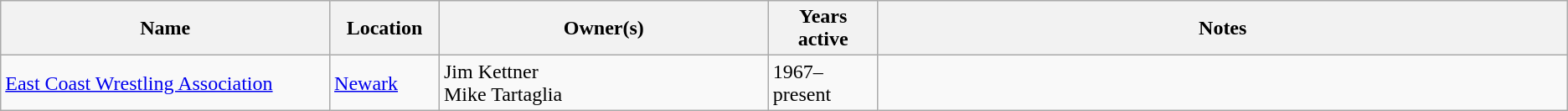<table class=wikitable>
<tr>
<th style="width:21%;">Name</th>
<th style="width:7%;">Location</th>
<th style="width:21%;">Owner(s)</th>
<th style="width:7%;">Years active</th>
<th style="width:55%;">Notes</th>
</tr>
<tr>
<td><a href='#'>East Coast Wrestling Association</a></td>
<td><a href='#'>Newark</a></td>
<td>Jim Kettner<br>Mike Tartaglia</td>
<td>1967–present</td>
<td></td>
</tr>
</table>
